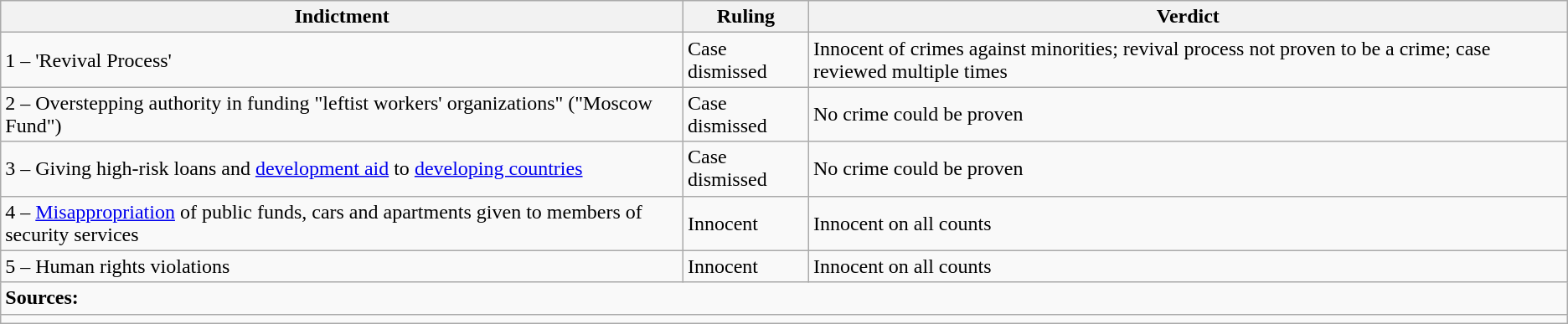<table class="wikitable">
<tr>
<th>Indictment</th>
<th>Ruling</th>
<th>Verdict</th>
</tr>
<tr>
<td>1 – 'Revival Process'</td>
<td>Case dismissed</td>
<td>Innocent of crimes against minorities; revival process not proven to be a crime; case reviewed multiple times</td>
</tr>
<tr>
<td>2 – Overstepping authority in funding "leftist workers' organizations" ("Moscow Fund")</td>
<td>Case dismissed</td>
<td>No crime could be proven</td>
</tr>
<tr>
<td>3 – Giving high-risk loans and <a href='#'>development aid</a> to <a href='#'>developing countries</a></td>
<td>Case dismissed</td>
<td>No crime could be proven</td>
</tr>
<tr>
<td>4 – <a href='#'>Misappropriation</a> of public funds, cars and apartments given to members of security services</td>
<td>Innocent</td>
<td>Innocent on all counts</td>
</tr>
<tr>
<td>5 – Human rights violations</td>
<td>Innocent</td>
<td>Innocent on all counts</td>
</tr>
<tr>
<td colspan="3"><strong>Sources:</strong></td>
</tr>
<tr>
<td colspan="3"></td>
</tr>
</table>
